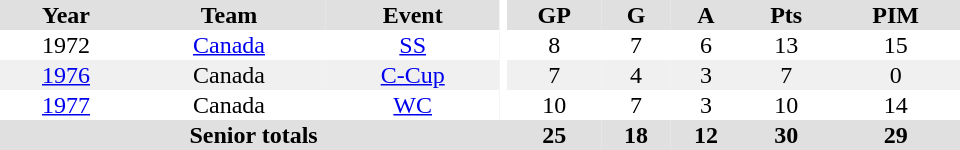<table border="0" cellpadding="1" cellspacing="0" ID="Table3" style="text-align:center; width:40em">
<tr bgcolor="#e0e0e0">
<th>Year</th>
<th>Team</th>
<th>Event</th>
<th rowspan="102" bgcolor="#ffffff"></th>
<th>GP</th>
<th>G</th>
<th>A</th>
<th>Pts</th>
<th>PIM</th>
</tr>
<tr>
<td>1972</td>
<td><a href='#'>Canada</a></td>
<td><a href='#'>SS</a></td>
<td>8</td>
<td>7</td>
<td>6</td>
<td>13</td>
<td>15</td>
</tr>
<tr bgcolor="#f0f0f0">
<td><a href='#'>1976</a></td>
<td>Canada</td>
<td><a href='#'>C-Cup</a></td>
<td>7</td>
<td>4</td>
<td>3</td>
<td>7</td>
<td>0</td>
</tr>
<tr>
<td><a href='#'>1977</a></td>
<td>Canada</td>
<td><a href='#'>WC</a></td>
<td>10</td>
<td>7</td>
<td>3</td>
<td>10</td>
<td>14</td>
</tr>
<tr bgcolor="#e0e0e0">
<th colspan="4">Senior totals</th>
<th>25</th>
<th>18</th>
<th>12</th>
<th>30</th>
<th>29</th>
</tr>
</table>
